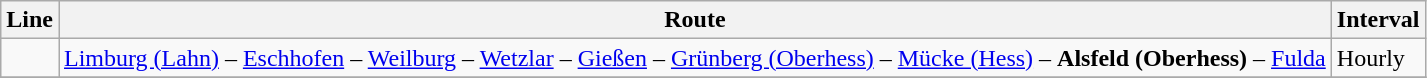<table class="wikitable">
<tr>
<th>Line</th>
<th>Route</th>
<th>Interval</th>
</tr>
<tr>
<td></td>
<td><a href='#'>Limburg (Lahn)</a> – <a href='#'>Eschhofen</a> – <a href='#'>Weilburg</a> – <a href='#'>Wetzlar</a> – <a href='#'>Gießen</a> – <a href='#'>Grünberg (Oberhess)</a> – <a href='#'>Mücke (Hess)</a> – <strong>Alsfeld (Oberhess)</strong> – <a href='#'>Fulda</a></td>
<td>Hourly</td>
</tr>
<tr>
</tr>
</table>
